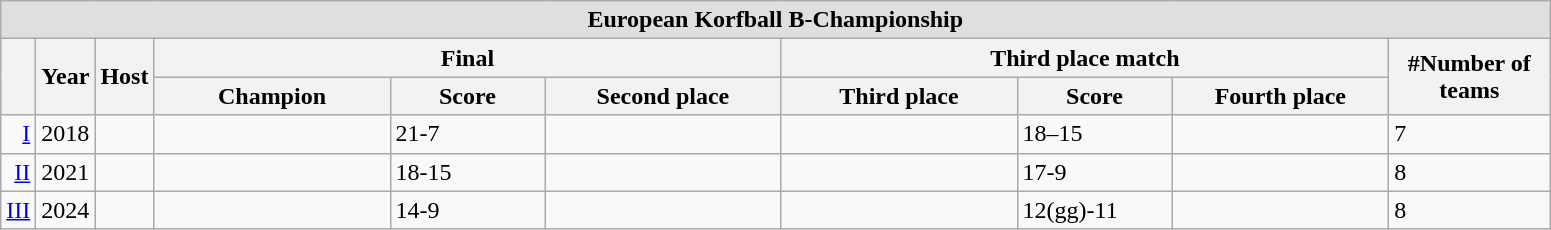<table class="wikitable">
<tr align=left style="background:#dfdfdf;">
<td colspan=10 align="center"><strong>European Korfball B-Championship</strong></td>
</tr>
<tr>
<th rowspan="2"></th>
<th rowspan="2">Year</th>
<th rowspan="2">Host</th>
<th colspan="3">Final</th>
<th colspan="3">Third place match</th>
<th rowspan="2" width=100>#Number of teams</th>
</tr>
<tr>
<th width=150>Champion</th>
<th width="10%">Score</th>
<th width=150>Second place</th>
<th width=150>Third place</th>
<th width="10%">Score</th>
<th width="14%">Fourth place</th>
</tr>
<tr>
<td align="right"><a href='#'>I</a></td>
<td align="center">2018</td>
<td align="center"></td>
<td><strong></strong></td>
<td>21-7</td>
<td></td>
<td></td>
<td>18–15</td>
<td></td>
<td>7</td>
</tr>
<tr>
<td align="right"><a href='#'>II</a></td>
<td align="center">2021</td>
<td align="center"></td>
<td><strong></strong></td>
<td>18-15</td>
<td></td>
<td></td>
<td>17-9</td>
<td></td>
<td>8</td>
</tr>
<tr>
<td align="right"><a href='#'>III</a></td>
<td align="center">2024</td>
<td align="center"></td>
<td><strong></strong></td>
<td>14-9</td>
<td></td>
<td></td>
<td>12(gg)-11</td>
<td></td>
<td>8</td>
</tr>
</table>
